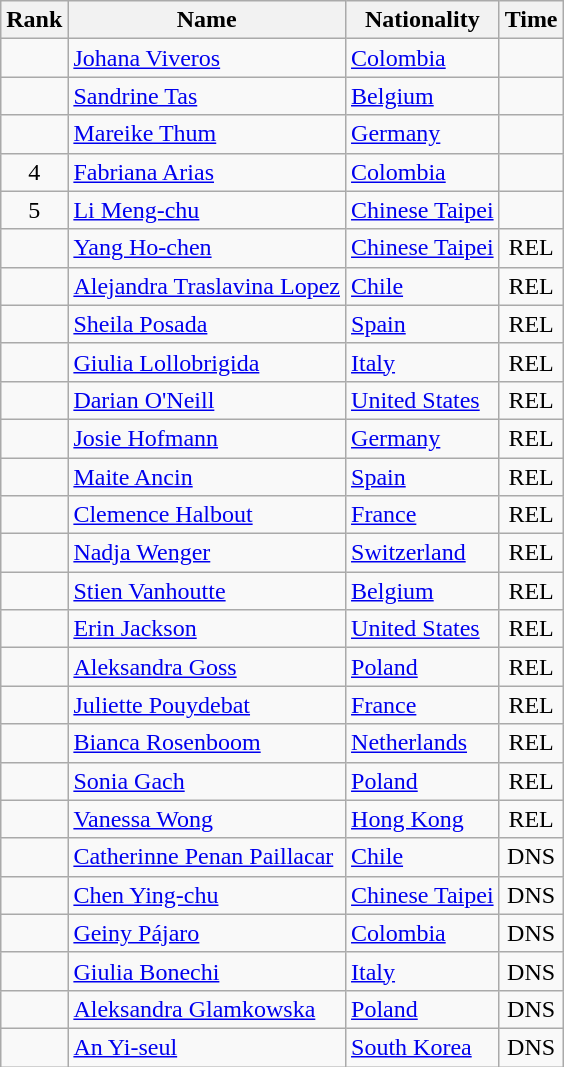<table class="wikitable sortable" style="text-align:center">
<tr>
<th data-sort-type=number>Rank</th>
<th>Name</th>
<th>Nationality</th>
<th>Time</th>
</tr>
<tr>
<td></td>
<td align=left><a href='#'>Johana Viveros</a></td>
<td align=left> <a href='#'>Colombia</a></td>
<td></td>
</tr>
<tr>
<td></td>
<td align=left><a href='#'>Sandrine Tas</a></td>
<td align=left> <a href='#'>Belgium</a></td>
<td></td>
</tr>
<tr>
<td></td>
<td align=left><a href='#'>Mareike Thum</a></td>
<td align=left> <a href='#'>Germany</a></td>
<td></td>
</tr>
<tr>
<td>4</td>
<td align=left><a href='#'>Fabriana Arias</a></td>
<td align=left> <a href='#'>Colombia</a></td>
<td></td>
</tr>
<tr>
<td>5</td>
<td align=left><a href='#'>Li Meng-chu</a></td>
<td align=left> <a href='#'>Chinese Taipei</a></td>
<td></td>
</tr>
<tr>
<td></td>
<td align=left><a href='#'>Yang Ho-chen</a></td>
<td align=left> <a href='#'>Chinese Taipei</a></td>
<td>REL</td>
</tr>
<tr>
<td></td>
<td align=left><a href='#'>Alejandra Traslavina Lopez</a></td>
<td align=left> <a href='#'>Chile</a></td>
<td>REL</td>
</tr>
<tr>
<td></td>
<td align=left><a href='#'>Sheila Posada</a></td>
<td align=left> <a href='#'>Spain</a></td>
<td>REL</td>
</tr>
<tr>
<td></td>
<td align=left><a href='#'>Giulia Lollobrigida</a></td>
<td align=left> <a href='#'>Italy</a></td>
<td>REL</td>
</tr>
<tr>
<td></td>
<td align=left><a href='#'>Darian O'Neill</a></td>
<td align=left> <a href='#'>United States</a></td>
<td>REL</td>
</tr>
<tr>
<td></td>
<td align=left><a href='#'>Josie Hofmann</a></td>
<td align=left> <a href='#'>Germany</a></td>
<td>REL</td>
</tr>
<tr>
<td></td>
<td align=left><a href='#'>Maite Ancin</a></td>
<td align=left> <a href='#'>Spain</a></td>
<td>REL</td>
</tr>
<tr>
<td></td>
<td align=left><a href='#'>Clemence Halbout</a></td>
<td align=left> <a href='#'>France</a></td>
<td>REL</td>
</tr>
<tr>
<td></td>
<td align=left><a href='#'>Nadja Wenger</a></td>
<td align=left> <a href='#'>Switzerland</a></td>
<td>REL</td>
</tr>
<tr>
<td></td>
<td align=left><a href='#'>Stien Vanhoutte</a></td>
<td align=left> <a href='#'>Belgium</a></td>
<td>REL</td>
</tr>
<tr>
<td></td>
<td align=left><a href='#'>Erin Jackson</a></td>
<td align=left> <a href='#'>United States</a></td>
<td>REL</td>
</tr>
<tr>
<td></td>
<td align=left><a href='#'>Aleksandra Goss</a></td>
<td align=left> <a href='#'>Poland</a></td>
<td>REL</td>
</tr>
<tr>
<td></td>
<td align=left><a href='#'>Juliette Pouydebat</a></td>
<td align=left> <a href='#'>France</a></td>
<td>REL</td>
</tr>
<tr>
<td></td>
<td align=left><a href='#'>Bianca Rosenboom</a></td>
<td align=left> <a href='#'>Netherlands</a></td>
<td>REL</td>
</tr>
<tr>
<td></td>
<td align=left><a href='#'>Sonia Gach</a></td>
<td align=left> <a href='#'>Poland</a></td>
<td>REL</td>
</tr>
<tr>
<td></td>
<td align=left><a href='#'>Vanessa Wong</a></td>
<td align=left> <a href='#'>Hong Kong</a></td>
<td>REL</td>
</tr>
<tr>
<td></td>
<td align=left><a href='#'>Catherinne Penan Paillacar</a></td>
<td align=left> <a href='#'>Chile</a></td>
<td>DNS</td>
</tr>
<tr>
<td></td>
<td align=left><a href='#'>Chen Ying-chu</a></td>
<td align=left> <a href='#'>Chinese Taipei</a></td>
<td>DNS</td>
</tr>
<tr>
<td></td>
<td align=left><a href='#'>Geiny Pájaro</a></td>
<td align=left> <a href='#'>Colombia</a></td>
<td>DNS</td>
</tr>
<tr>
<td></td>
<td align=left><a href='#'>Giulia Bonechi</a></td>
<td align=left> <a href='#'>Italy</a></td>
<td>DNS</td>
</tr>
<tr>
<td></td>
<td align=left><a href='#'>Aleksandra Glamkowska</a></td>
<td align=left> <a href='#'>Poland</a></td>
<td>DNS</td>
</tr>
<tr>
<td></td>
<td align=left><a href='#'>An Yi-seul</a></td>
<td align=left> <a href='#'>South Korea</a></td>
<td>DNS</td>
</tr>
</table>
